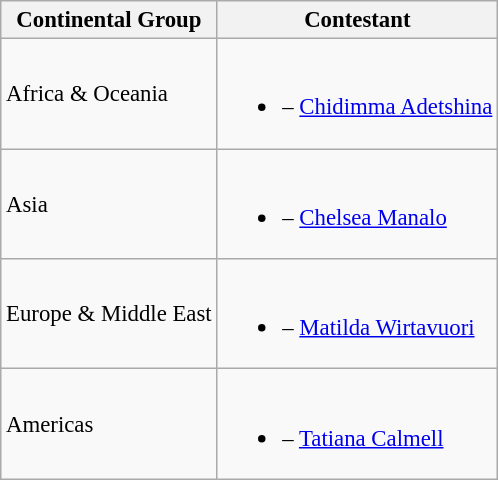<table class="wikitable sortable" style="font-size: 95%;">
<tr>
<th>Continental Group</th>
<th>Contestant</th>
</tr>
<tr>
<td>Africa & Oceania</td>
<td><br><ul><li> – <a href='#'>Chidimma Adetshina</a></li></ul></td>
</tr>
<tr>
<td>Asia</td>
<td><br><ul><li> – <a href='#'>Chelsea Manalo</a></li></ul></td>
</tr>
<tr>
<td>Europe & Middle East</td>
<td><br><ul><li> – <a href='#'>Matilda Wirtavuori</a></li></ul></td>
</tr>
<tr>
<td>Americas</td>
<td><br><ul><li> – <a href='#'>Tatiana Calmell</a></li></ul></td>
</tr>
</table>
